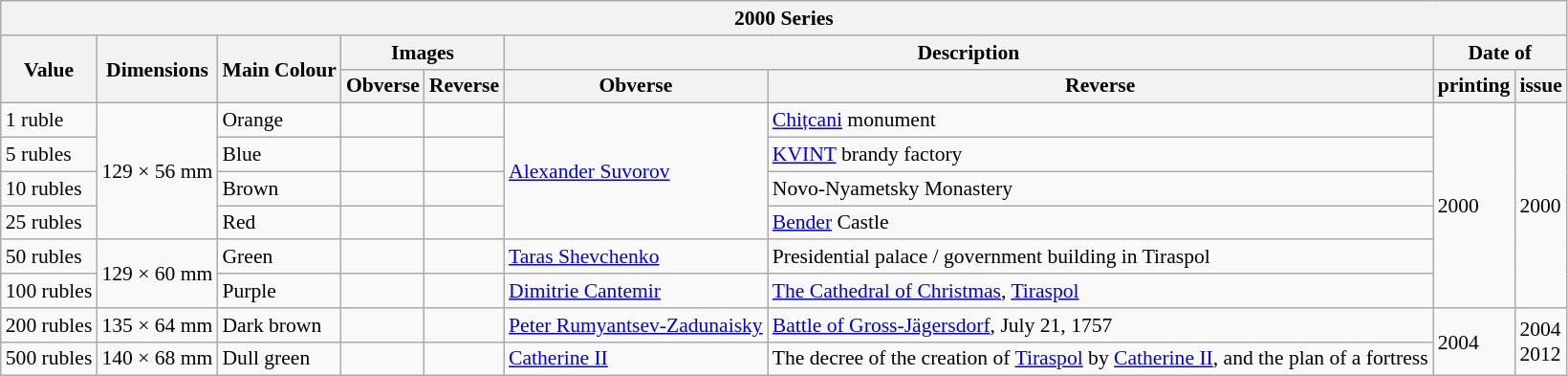<table class="wikitable" style="font-size: 90%">
<tr>
<th colspan="9">2000 Series</th>
</tr>
<tr>
<th rowspan="2">Value</th>
<th rowspan="2">Dimensions</th>
<th rowspan="2">Main Colour</th>
<th colspan="2">Images</th>
<th colspan="2">Description</th>
<th colspan="2">Date of</th>
</tr>
<tr>
<th>Obverse</th>
<th>Reverse</th>
<th>Obverse</th>
<th>Reverse</th>
<th>printing</th>
<th>issue</th>
</tr>
<tr>
<td>1 ruble</td>
<td rowspan="4">129 × 56 mm</td>
<td>Orange</td>
<td></td>
<td></td>
<td rowspan="4"><a href='#'>Alexander Suvorov</a></td>
<td><a href='#'>Chițcani</a> monument</td>
<td rowspan="6">2000</td>
<td rowspan="6">2000</td>
</tr>
<tr>
<td>5 rubles</td>
<td>Blue</td>
<td></td>
<td></td>
<td><a href='#'>KVINT</a> brandy factory</td>
</tr>
<tr>
<td>10 rubles</td>
<td>Brown</td>
<td></td>
<td></td>
<td>Novo-Nyametsky Monastery</td>
</tr>
<tr>
<td>25 rubles</td>
<td>Red</td>
<td></td>
<td></td>
<td><a href='#'>Bender</a> Castle</td>
</tr>
<tr>
<td>50 rubles</td>
<td rowspan="2">129 × 60 mm</td>
<td>Green</td>
<td></td>
<td></td>
<td><a href='#'>Taras Shevchenko</a></td>
<td>Presidential palace / government building in Tiraspol</td>
</tr>
<tr>
<td>100 rubles</td>
<td>Purple</td>
<td></td>
<td></td>
<td><a href='#'>Dimitrie Cantemir</a></td>
<td><a href='#'>The Cathedral of Christmas</a>, <a href='#'>Tiraspol</a></td>
</tr>
<tr>
<td>200 rubles</td>
<td>135 × 64 mm</td>
<td>Dark brown</td>
<td></td>
<td></td>
<td><a href='#'>Peter Rumyantsev-Zadunaisky</a></td>
<td><a href='#'>Battle of Gross-Jägersdorf</a>, July 21, 1757</td>
<td rowspan="2">2004</td>
<td rowspan="2">2004<br>2012</td>
</tr>
<tr>
<td>500 rubles</td>
<td>140 × 68 mm</td>
<td>Dull green</td>
<td></td>
<td></td>
<td><a href='#'>Catherine II</a></td>
<td>The decree of the creation of <a href='#'>Tiraspol</a> by <a href='#'>Catherine II</a>, and the plan of a fortress</td>
</tr>
</table>
